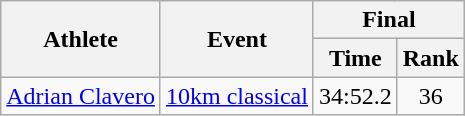<table class="wikitable">
<tr>
<th rowspan="2">Athlete</th>
<th rowspan="2">Event</th>
<th colspan="2">Final</th>
</tr>
<tr>
<th>Time</th>
<th>Rank</th>
</tr>
<tr>
<td rowspan="1"><a href='#'>Adrian Clavero</a></td>
<td><a href='#'>10km classical</a></td>
<td align="center">34:52.2</td>
<td align="center">36</td>
</tr>
</table>
